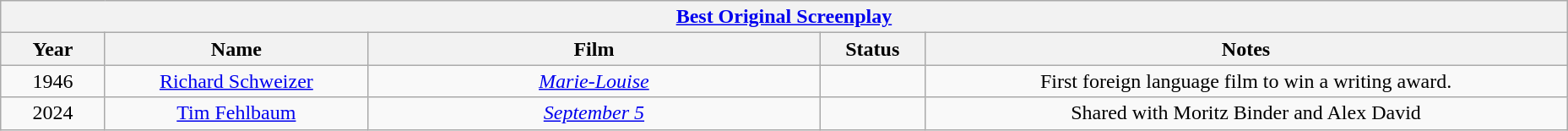<table class="wikitable" style="text-align: center">
<tr>
<th colspan=6 style="text-align:center;"><a href='#'>Best Original Screenplay</a></th>
</tr>
<tr>
<th style="width:075px;">Year</th>
<th style="width:200px;">Name</th>
<th style="width:350px;">Film</th>
<th style="width:075px;">Status</th>
<th style="width:500px;">Notes</th>
</tr>
<tr>
<td>1946</td>
<td><a href='#'>Richard Schweizer</a></td>
<td><em><a href='#'>Marie-Louise</a></em></td>
<td></td>
<td>First foreign language film to win a writing award.</td>
</tr>
<tr>
<td>2024</td>
<td><a href='#'>Tim Fehlbaum</a></td>
<td><em><a href='#'>September 5</a></em></td>
<td></td>
<td>Shared with Moritz Binder and Alex David</td>
</tr>
</table>
